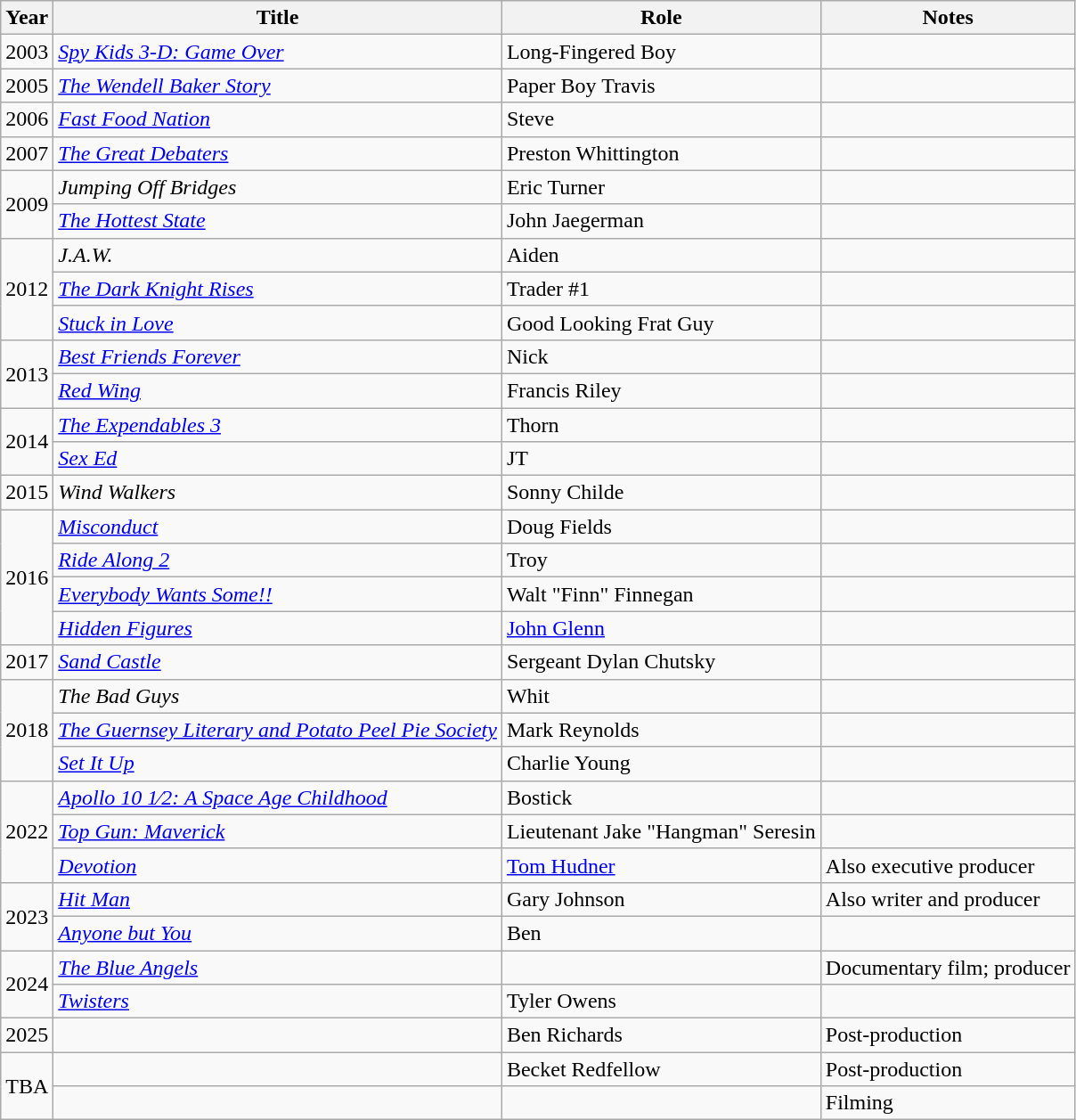<table class="wikitable sortable">
<tr>
<th>Year</th>
<th>Title</th>
<th>Role</th>
<th class="unsortable">Notes</th>
</tr>
<tr>
<td>2003</td>
<td><em><a href='#'>Spy Kids 3-D: Game Over</a></em></td>
<td>Long-Fingered Boy</td>
<td></td>
</tr>
<tr>
<td>2005</td>
<td><em><a href='#'>The Wendell Baker Story</a></em></td>
<td>Paper Boy Travis</td>
<td></td>
</tr>
<tr>
<td>2006</td>
<td><em><a href='#'>Fast Food Nation</a></em></td>
<td>Steve</td>
<td></td>
</tr>
<tr>
<td>2007</td>
<td><em><a href='#'>The Great Debaters</a></em></td>
<td>Preston Whittington</td>
<td></td>
</tr>
<tr>
<td rowspan=2>2009</td>
<td><em>Jumping Off Bridges</em></td>
<td>Eric Turner</td>
<td></td>
</tr>
<tr>
<td><em><a href='#'>The Hottest State</a></em></td>
<td>John Jaegerman</td>
<td></td>
</tr>
<tr>
<td rowspan=3>2012</td>
<td><em>J.A.W.</em></td>
<td>Aiden</td>
<td></td>
</tr>
<tr>
<td><em><a href='#'>The Dark Knight Rises</a></em></td>
<td>Trader #1</td>
<td></td>
</tr>
<tr>
<td><em><a href='#'>Stuck in Love</a></em></td>
<td>Good Looking Frat Guy</td>
<td></td>
</tr>
<tr>
<td rowspan=2>2013</td>
<td><em><a href='#'>Best Friends Forever</a></em></td>
<td>Nick</td>
<td></td>
</tr>
<tr>
<td><em><a href='#'>Red Wing</a></em></td>
<td>Francis Riley</td>
<td></td>
</tr>
<tr>
<td rowspan=2>2014</td>
<td><em><a href='#'>The Expendables 3</a></em></td>
<td>Thorn</td>
<td></td>
</tr>
<tr>
<td><em><a href='#'>Sex Ed</a></em></td>
<td>JT</td>
<td></td>
</tr>
<tr>
<td>2015</td>
<td><em>Wind Walkers</em></td>
<td>Sonny Childe</td>
<td></td>
</tr>
<tr>
<td rowspan=4>2016</td>
<td><em><a href='#'>Misconduct</a></em></td>
<td>Doug Fields</td>
<td></td>
</tr>
<tr>
<td><em><a href='#'>Ride Along 2</a></em></td>
<td>Troy</td>
<td></td>
</tr>
<tr>
<td><em><a href='#'>Everybody Wants Some!!</a></em></td>
<td>Walt "Finn" Finnegan</td>
<td></td>
</tr>
<tr>
<td><em><a href='#'>Hidden Figures</a></em></td>
<td><a href='#'>John Glenn</a></td>
<td></td>
</tr>
<tr>
<td>2017</td>
<td><em><a href='#'>Sand Castle</a></em></td>
<td>Sergeant Dylan Chutsky</td>
<td></td>
</tr>
<tr>
<td rowspan=3>2018</td>
<td><em>The Bad Guys</em></td>
<td>Whit</td>
<td></td>
</tr>
<tr>
<td><em><a href='#'>The Guernsey Literary and Potato Peel Pie Society</a></em></td>
<td>Mark Reynolds</td>
<td></td>
</tr>
<tr>
<td><em><a href='#'>Set It Up</a></em></td>
<td>Charlie Young</td>
<td></td>
</tr>
<tr>
<td rowspan=3>2022</td>
<td><em><a href='#'>Apollo 10 1⁄2: A Space Age Childhood</a></em></td>
<td>Bostick</td>
<td></td>
</tr>
<tr>
<td><em><a href='#'>Top Gun: Maverick</a></em></td>
<td>Lieutenant Jake "Hangman" Seresin</td>
<td></td>
</tr>
<tr>
<td><em><a href='#'>Devotion</a></em></td>
<td><a href='#'>Tom Hudner</a></td>
<td>Also executive producer</td>
</tr>
<tr>
<td rowspan=2>2023</td>
<td><em><a href='#'>Hit Man</a></em></td>
<td>Gary Johnson</td>
<td>Also writer and producer</td>
</tr>
<tr>
<td><em><a href='#'>Anyone but You</a></em></td>
<td>Ben</td>
<td></td>
</tr>
<tr>
<td rowspan=2>2024</td>
<td><em><a href='#'>The Blue Angels</a></em></td>
<td></td>
<td>Documentary film; producer</td>
</tr>
<tr>
<td><em><a href='#'>Twisters</a></em></td>
<td>Tyler Owens</td>
<td></td>
</tr>
<tr>
<td>2025</td>
<td></td>
<td>Ben Richards</td>
<td>Post-production</td>
</tr>
<tr>
<td rowspan="2">TBA</td>
<td></td>
<td>Becket Redfellow</td>
<td>Post-production</td>
</tr>
<tr>
<td></td>
<td></td>
<td>Filming</td>
</tr>
</table>
